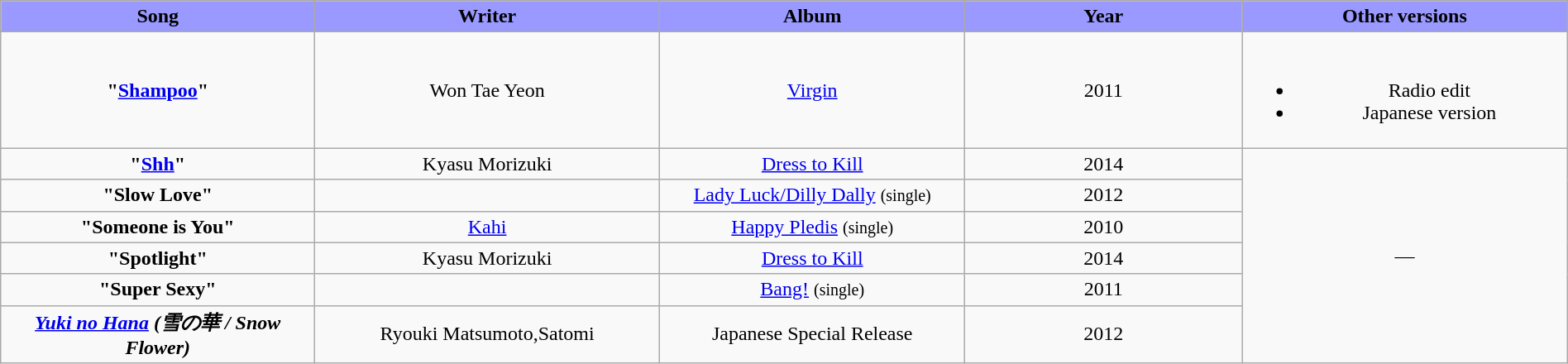<table class="wikitable" style="margin:0.5em auto; clear:both; text-align:center; width:100%">
<tr>
<th width="500" style="background: #99F;">Song</th>
<th width="500" style="background: #99F;">Writer</th>
<th width="500" style="background: #99F;">Album</th>
<th width="500" style="background: #99F;">Year</th>
<th width="500" style="background: #99F;">Other versions</th>
</tr>
<tr>
<td><strong>"<a href='#'>Shampoo</a>"</strong></td>
<td>Won Tae Yeon</td>
<td><a href='#'>Virgin</a></td>
<td>2011</td>
<td><br><ul><li>Radio edit</li><li>Japanese version</li></ul></td>
</tr>
<tr>
<td><strong>"<a href='#'>Shh</a>"</strong></td>
<td>Kyasu Morizuki</td>
<td><a href='#'>Dress to Kill</a></td>
<td>2014</td>
<td rowspan="6">—</td>
</tr>
<tr>
<td><strong>"Slow Love"</strong></td>
<td></td>
<td><a href='#'>Lady Luck/Dilly Dally</a> <small>(single)</small></td>
<td>2012</td>
</tr>
<tr>
<td><strong>"Someone is You"</strong></td>
<td><a href='#'>Kahi</a></td>
<td><a href='#'>Happy Pledis</a> <small>(single)</small></td>
<td>2010</td>
</tr>
<tr>
<td><strong>"Spotlight"</strong></td>
<td>Kyasu Morizuki</td>
<td><a href='#'>Dress to Kill</a></td>
<td>2014</td>
</tr>
<tr>
<td><strong>"Super Sexy"</strong></td>
<td></td>
<td><a href='#'>Bang!</a> <small>(single)</small></td>
<td>2011</td>
</tr>
<tr>
<td><strong><em><a href='#'>Yuki no Hana</a> (雪の華 / Snow Flower)</em></strong></td>
<td>Ryouki Matsumoto,Satomi</td>
<td>Japanese Special Release</td>
<td>2012</td>
</tr>
</table>
